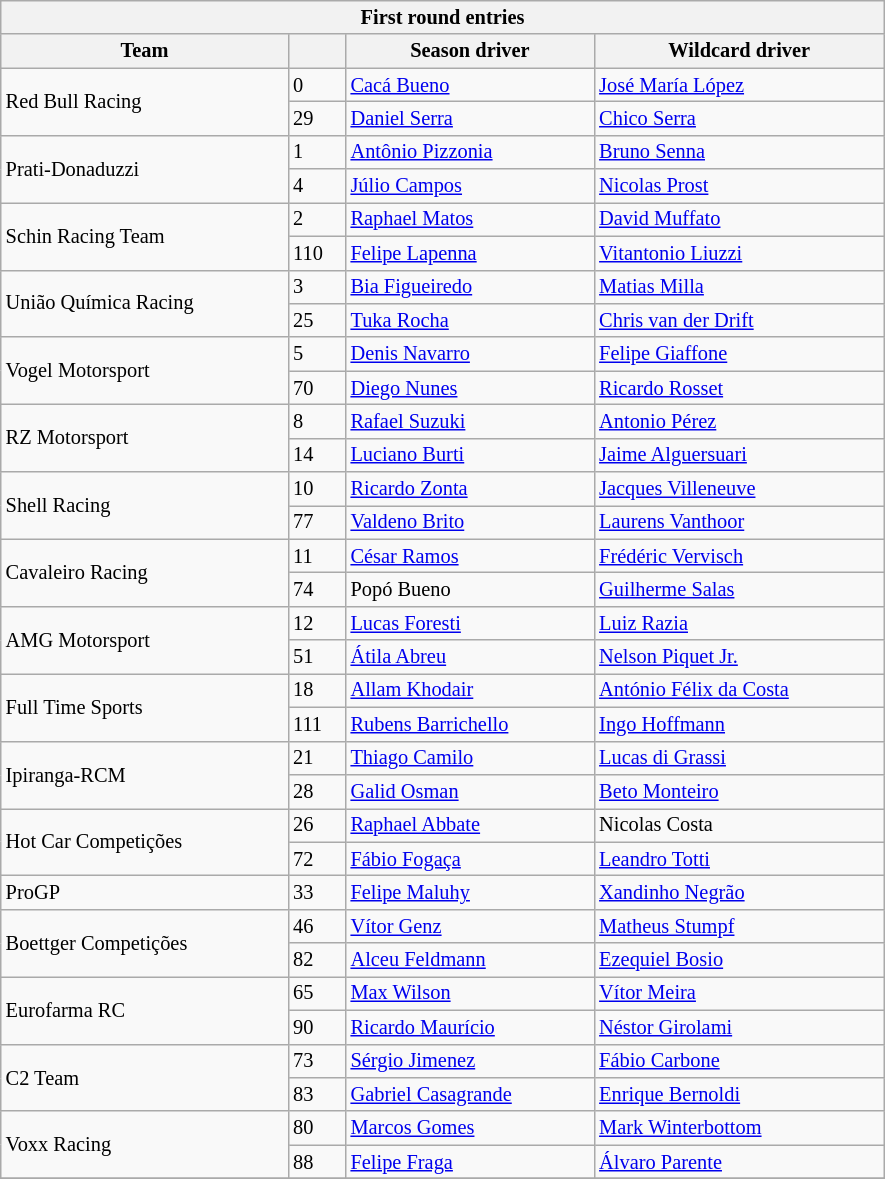<table class="wikitable collapsible collapsed" width=57.5% style="font-size: 85%; max-width: 590px">
<tr>
<th colspan="5">First round entries</th>
</tr>
<tr>
<th>Team</th>
<th></th>
<th>Season driver</th>
<th>Wildcard driver</th>
</tr>
<tr>
<td rowspan=2>Red Bull Racing</td>
<td>0</td>
<td> <a href='#'>Cacá Bueno</a></td>
<td> <a href='#'>José María López</a></td>
</tr>
<tr>
<td>29</td>
<td> <a href='#'>Daniel Serra</a></td>
<td> <a href='#'>Chico Serra</a></td>
</tr>
<tr>
<td rowspan=2>Prati-Donaduzzi</td>
<td>1</td>
<td> <a href='#'>Antônio Pizzonia</a></td>
<td> <a href='#'>Bruno Senna</a></td>
</tr>
<tr>
<td>4</td>
<td> <a href='#'>Júlio Campos</a></td>
<td> <a href='#'>Nicolas Prost</a></td>
</tr>
<tr>
<td rowspan=2>Schin Racing Team</td>
<td>2</td>
<td> <a href='#'>Raphael Matos</a></td>
<td> <a href='#'>David Muffato</a></td>
</tr>
<tr>
<td>110</td>
<td> <a href='#'>Felipe Lapenna</a></td>
<td> <a href='#'>Vitantonio Liuzzi</a></td>
</tr>
<tr>
<td rowspan=2>União Química Racing</td>
<td>3</td>
<td> <a href='#'>Bia Figueiredo</a></td>
<td> <a href='#'>Matias Milla</a></td>
</tr>
<tr>
<td>25</td>
<td> <a href='#'>Tuka Rocha</a></td>
<td> <a href='#'>Chris van der Drift</a></td>
</tr>
<tr>
<td rowspan=2>Vogel Motorsport</td>
<td>5</td>
<td> <a href='#'>Denis Navarro</a></td>
<td> <a href='#'>Felipe Giaffone</a></td>
</tr>
<tr>
<td>70</td>
<td> <a href='#'>Diego Nunes</a></td>
<td> <a href='#'>Ricardo Rosset</a></td>
</tr>
<tr>
<td rowspan=2>RZ Motorsport</td>
<td>8</td>
<td> <a href='#'>Rafael Suzuki</a></td>
<td> <a href='#'>Antonio Pérez</a></td>
</tr>
<tr>
<td>14</td>
<td> <a href='#'>Luciano Burti</a></td>
<td> <a href='#'>Jaime Alguersuari</a></td>
</tr>
<tr>
<td rowspan=2>Shell Racing</td>
<td>10</td>
<td> <a href='#'>Ricardo Zonta</a></td>
<td> <a href='#'>Jacques Villeneuve</a></td>
</tr>
<tr>
<td>77</td>
<td> <a href='#'>Valdeno Brito</a></td>
<td> <a href='#'>Laurens Vanthoor</a></td>
</tr>
<tr>
<td rowspan=2>Cavaleiro Racing</td>
<td>11</td>
<td> <a href='#'>César Ramos</a></td>
<td> <a href='#'>Frédéric Vervisch</a></td>
</tr>
<tr>
<td>74</td>
<td> Popó Bueno</td>
<td> <a href='#'>Guilherme Salas</a></td>
</tr>
<tr>
<td rowspan=2>AMG Motorsport</td>
<td>12</td>
<td> <a href='#'>Lucas Foresti</a></td>
<td> <a href='#'>Luiz Razia</a></td>
</tr>
<tr>
<td>51</td>
<td> <a href='#'>Átila Abreu</a></td>
<td> <a href='#'>Nelson Piquet Jr.</a></td>
</tr>
<tr>
<td rowspan=2>Full Time Sports</td>
<td>18</td>
<td> <a href='#'>Allam Khodair</a></td>
<td> <a href='#'>António Félix da Costa</a></td>
</tr>
<tr>
<td>111</td>
<td> <a href='#'>Rubens Barrichello</a></td>
<td> <a href='#'>Ingo Hoffmann</a></td>
</tr>
<tr>
<td rowspan=2>Ipiranga-RCM</td>
<td>21</td>
<td> <a href='#'>Thiago Camilo</a></td>
<td> <a href='#'>Lucas di Grassi</a></td>
</tr>
<tr>
<td>28</td>
<td> <a href='#'>Galid Osman</a></td>
<td> <a href='#'>Beto Monteiro</a></td>
</tr>
<tr>
<td rowspan=2>Hot Car Competições</td>
<td>26</td>
<td> <a href='#'>Raphael Abbate</a></td>
<td> Nicolas Costa</td>
</tr>
<tr>
<td>72</td>
<td> <a href='#'>Fábio Fogaça</a></td>
<td> <a href='#'>Leandro Totti</a></td>
</tr>
<tr>
<td>ProGP</td>
<td>33</td>
<td> <a href='#'>Felipe Maluhy</a></td>
<td> <a href='#'>Xandinho Negrão</a></td>
</tr>
<tr>
<td rowspan=2>Boettger Competições</td>
<td>46</td>
<td> <a href='#'>Vítor Genz</a></td>
<td> <a href='#'>Matheus Stumpf</a></td>
</tr>
<tr>
<td>82</td>
<td> <a href='#'>Alceu Feldmann</a></td>
<td> <a href='#'>Ezequiel Bosio</a></td>
</tr>
<tr>
<td rowspan=2>Eurofarma RC</td>
<td>65</td>
<td> <a href='#'>Max Wilson</a></td>
<td> <a href='#'>Vítor Meira</a></td>
</tr>
<tr>
<td>90</td>
<td> <a href='#'>Ricardo Maurício</a></td>
<td> <a href='#'>Néstor Girolami</a></td>
</tr>
<tr>
<td rowspan=2>C2 Team</td>
<td>73</td>
<td> <a href='#'>Sérgio Jimenez</a></td>
<td> <a href='#'>Fábio Carbone</a></td>
</tr>
<tr>
<td>83</td>
<td> <a href='#'>Gabriel Casagrande</a></td>
<td> <a href='#'>Enrique Bernoldi</a></td>
</tr>
<tr>
<td rowspan=2>Voxx Racing</td>
<td>80</td>
<td> <a href='#'>Marcos Gomes</a></td>
<td> <a href='#'>Mark Winterbottom</a></td>
</tr>
<tr>
<td>88</td>
<td> <a href='#'>Felipe Fraga</a></td>
<td> <a href='#'>Álvaro Parente</a></td>
</tr>
<tr>
</tr>
</table>
